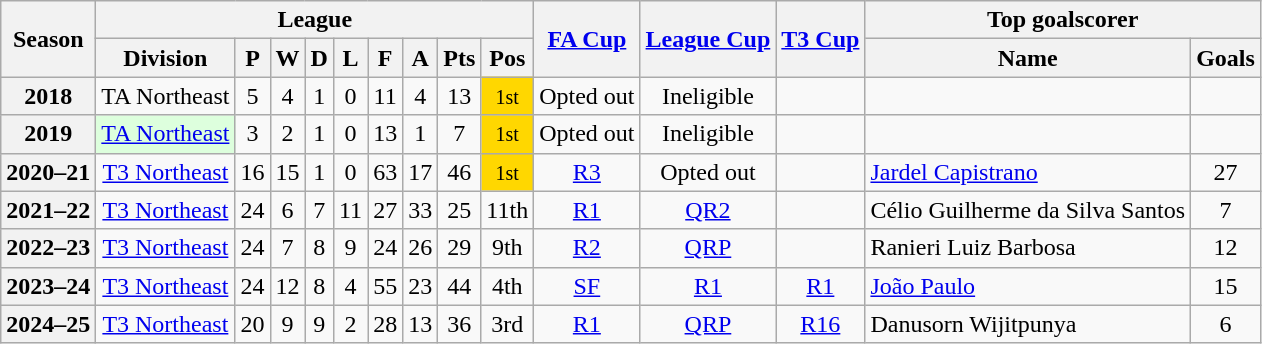<table class="wikitable" style="text-align: center">
<tr>
<th rowspan=2>Season</th>
<th colspan=9>League</th>
<th rowspan=2><a href='#'>FA Cup</a></th>
<th rowspan=2><a href='#'>League Cup</a></th>
<th rowspan=2><a href='#'>T3 Cup</a></th>
<th colspan=2>Top goalscorer</th>
</tr>
<tr>
<th>Division</th>
<th>P</th>
<th>W</th>
<th>D</th>
<th>L</th>
<th>F</th>
<th>A</th>
<th>Pts</th>
<th>Pos</th>
<th>Name</th>
<th>Goals</th>
</tr>
<tr>
<th>2018</th>
<td>TA Northeast</td>
<td>5</td>
<td>4</td>
<td>1</td>
<td>0</td>
<td>11</td>
<td>4</td>
<td>13</td>
<td bgcolor=gold><small>1st</small></td>
<td>Opted out</td>
<td>Ineligible</td>
<td></td>
<td></td>
<td></td>
</tr>
<tr>
<th>2019</th>
<td bgcolor="#DDFFDD"><a href='#'>TA Northeast</a></td>
<td>3</td>
<td>2</td>
<td>1</td>
<td>0</td>
<td>13</td>
<td>1</td>
<td>7</td>
<td bgcolor=gold><small>1st</small></td>
<td>Opted out</td>
<td>Ineligible</td>
<td></td>
<td></td>
<td></td>
</tr>
<tr>
<th>2020–21</th>
<td><a href='#'>T3 Northeast</a></td>
<td>16</td>
<td>15</td>
<td>1</td>
<td>0</td>
<td>63</td>
<td>17</td>
<td>46</td>
<td bgcolor=gold><small>1st</small></td>
<td><a href='#'>R3</a></td>
<td>Opted out</td>
<td></td>
<td align="left"> <a href='#'>Jardel Capistrano</a></td>
<td>27</td>
</tr>
<tr>
<th>2021–22</th>
<td><a href='#'>T3 Northeast</a></td>
<td>24</td>
<td>6</td>
<td>7</td>
<td>11</td>
<td>27</td>
<td>33</td>
<td>25</td>
<td>11th</td>
<td><a href='#'>R1</a></td>
<td><a href='#'>QR2</a></td>
<td></td>
<td align="left"> Célio Guilherme da Silva Santos</td>
<td>7</td>
</tr>
<tr>
<th>2022–23</th>
<td><a href='#'>T3 Northeast</a></td>
<td>24</td>
<td>7</td>
<td>8</td>
<td>9</td>
<td>24</td>
<td>26</td>
<td>29</td>
<td>9th</td>
<td><a href='#'>R2</a></td>
<td><a href='#'>QRP</a></td>
<td></td>
<td align="left"> Ranieri Luiz Barbosa</td>
<td>12</td>
</tr>
<tr>
<th>2023–24</th>
<td><a href='#'>T3 Northeast</a></td>
<td>24</td>
<td>12</td>
<td>8</td>
<td>4</td>
<td>55</td>
<td>23</td>
<td>44</td>
<td>4th</td>
<td><a href='#'>SF</a></td>
<td><a href='#'>R1</a></td>
<td><a href='#'>R1</a></td>
<td align="left"> <a href='#'>João Paulo</a></td>
<td>15</td>
</tr>
<tr>
<th>2024–25</th>
<td><a href='#'>T3 Northeast</a></td>
<td>20</td>
<td>9</td>
<td>9</td>
<td>2</td>
<td>28</td>
<td>13</td>
<td>36</td>
<td>3rd</td>
<td><a href='#'>R1</a></td>
<td><a href='#'>QRP</a></td>
<td><a href='#'>R16</a></td>
<td align="left"> Danusorn Wijitpunya</td>
<td>6</td>
</tr>
</table>
